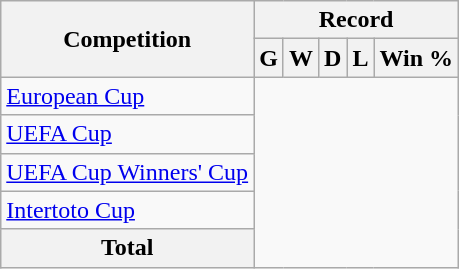<table class="wikitable" style="text-align: center">
<tr>
<th rowspan="2">Competition</th>
<th colspan="5">Record</th>
</tr>
<tr>
<th>G</th>
<th>W</th>
<th>D</th>
<th>L</th>
<th>Win %</th>
</tr>
<tr>
<td align=left><a href='#'>European Cup</a><br></td>
</tr>
<tr>
<td align=left><a href='#'>UEFA Cup</a><br></td>
</tr>
<tr>
<td align=left><a href='#'>UEFA Cup Winners' Cup</a><br></td>
</tr>
<tr>
<td align=left><a href='#'>Intertoto Cup</a><br></td>
</tr>
<tr>
<th>Total<br></th>
</tr>
</table>
